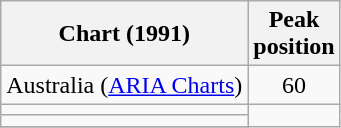<table class="wikitable" border="1">
<tr>
<th>Chart (1991)</th>
<th>Peak<br>position</th>
</tr>
<tr>
<td>Australia (<a href='#'>ARIA Charts</a>)</td>
<td style="text-align:center;">60</td>
</tr>
<tr>
<td></td>
</tr>
<tr>
<td></td>
</tr>
<tr>
</tr>
</table>
